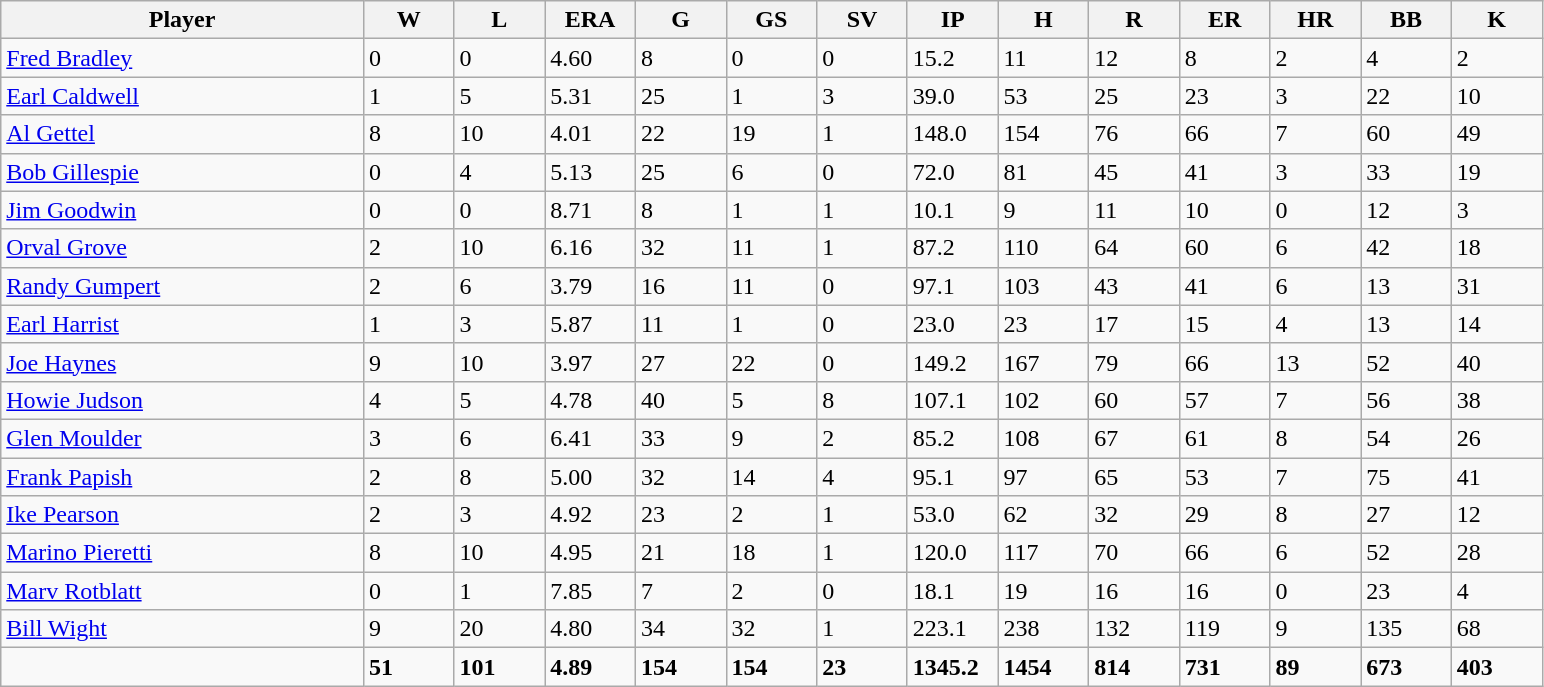<table class="wikitable sortable">
<tr>
<th width="20%">Player</th>
<th width="5%">W</th>
<th width="5%">L</th>
<th width="5%">ERA</th>
<th width="5%">G</th>
<th width="5%">GS</th>
<th width="5%">SV</th>
<th width="5%">IP</th>
<th width="5%">H</th>
<th width="5%">R</th>
<th width="5%">ER</th>
<th width="5%">HR</th>
<th width="5%">BB</th>
<th width="5%">K</th>
</tr>
<tr>
<td><a href='#'>Fred Bradley</a></td>
<td>0</td>
<td>0</td>
<td>4.60</td>
<td>8</td>
<td>0</td>
<td>0</td>
<td>15.2</td>
<td>11</td>
<td>12</td>
<td>8</td>
<td>2</td>
<td>4</td>
<td>2</td>
</tr>
<tr>
<td><a href='#'>Earl Caldwell</a></td>
<td>1</td>
<td>5</td>
<td>5.31</td>
<td>25</td>
<td>1</td>
<td>3</td>
<td>39.0</td>
<td>53</td>
<td>25</td>
<td>23</td>
<td>3</td>
<td>22</td>
<td>10</td>
</tr>
<tr>
<td><a href='#'>Al Gettel</a></td>
<td>8</td>
<td>10</td>
<td>4.01</td>
<td>22</td>
<td>19</td>
<td>1</td>
<td>148.0</td>
<td>154</td>
<td>76</td>
<td>66</td>
<td>7</td>
<td>60</td>
<td>49</td>
</tr>
<tr>
<td><a href='#'>Bob Gillespie</a></td>
<td>0</td>
<td>4</td>
<td>5.13</td>
<td>25</td>
<td>6</td>
<td>0</td>
<td>72.0</td>
<td>81</td>
<td>45</td>
<td>41</td>
<td>3</td>
<td>33</td>
<td>19</td>
</tr>
<tr>
<td><a href='#'>Jim Goodwin</a></td>
<td>0</td>
<td>0</td>
<td>8.71</td>
<td>8</td>
<td>1</td>
<td>1</td>
<td>10.1</td>
<td>9</td>
<td>11</td>
<td>10</td>
<td>0</td>
<td>12</td>
<td>3</td>
</tr>
<tr>
<td><a href='#'>Orval Grove</a></td>
<td>2</td>
<td>10</td>
<td>6.16</td>
<td>32</td>
<td>11</td>
<td>1</td>
<td>87.2</td>
<td>110</td>
<td>64</td>
<td>60</td>
<td>6</td>
<td>42</td>
<td>18</td>
</tr>
<tr>
<td><a href='#'>Randy Gumpert</a></td>
<td>2</td>
<td>6</td>
<td>3.79</td>
<td>16</td>
<td>11</td>
<td>0</td>
<td>97.1</td>
<td>103</td>
<td>43</td>
<td>41</td>
<td>6</td>
<td>13</td>
<td>31</td>
</tr>
<tr>
<td><a href='#'>Earl Harrist</a></td>
<td>1</td>
<td>3</td>
<td>5.87</td>
<td>11</td>
<td>1</td>
<td>0</td>
<td>23.0</td>
<td>23</td>
<td>17</td>
<td>15</td>
<td>4</td>
<td>13</td>
<td>14</td>
</tr>
<tr>
<td><a href='#'>Joe Haynes</a></td>
<td>9</td>
<td>10</td>
<td>3.97</td>
<td>27</td>
<td>22</td>
<td>0</td>
<td>149.2</td>
<td>167</td>
<td>79</td>
<td>66</td>
<td>13</td>
<td>52</td>
<td>40</td>
</tr>
<tr>
<td><a href='#'>Howie Judson</a></td>
<td>4</td>
<td>5</td>
<td>4.78</td>
<td>40</td>
<td>5</td>
<td>8</td>
<td>107.1</td>
<td>102</td>
<td>60</td>
<td>57</td>
<td>7</td>
<td>56</td>
<td>38</td>
</tr>
<tr>
<td><a href='#'>Glen Moulder</a></td>
<td>3</td>
<td>6</td>
<td>6.41</td>
<td>33</td>
<td>9</td>
<td>2</td>
<td>85.2</td>
<td>108</td>
<td>67</td>
<td>61</td>
<td>8</td>
<td>54</td>
<td>26</td>
</tr>
<tr>
<td><a href='#'>Frank Papish</a></td>
<td>2</td>
<td>8</td>
<td>5.00</td>
<td>32</td>
<td>14</td>
<td>4</td>
<td>95.1</td>
<td>97</td>
<td>65</td>
<td>53</td>
<td>7</td>
<td>75</td>
<td>41</td>
</tr>
<tr>
<td><a href='#'>Ike Pearson</a></td>
<td>2</td>
<td>3</td>
<td>4.92</td>
<td>23</td>
<td>2</td>
<td>1</td>
<td>53.0</td>
<td>62</td>
<td>32</td>
<td>29</td>
<td>8</td>
<td>27</td>
<td>12</td>
</tr>
<tr>
<td><a href='#'>Marino Pieretti</a></td>
<td>8</td>
<td>10</td>
<td>4.95</td>
<td>21</td>
<td>18</td>
<td>1</td>
<td>120.0</td>
<td>117</td>
<td>70</td>
<td>66</td>
<td>6</td>
<td>52</td>
<td>28</td>
</tr>
<tr>
<td><a href='#'>Marv Rotblatt</a></td>
<td>0</td>
<td>1</td>
<td>7.85</td>
<td>7</td>
<td>2</td>
<td>0</td>
<td>18.1</td>
<td>19</td>
<td>16</td>
<td>16</td>
<td>0</td>
<td>23</td>
<td>4</td>
</tr>
<tr>
<td><a href='#'>Bill Wight</a></td>
<td>9</td>
<td>20</td>
<td>4.80</td>
<td>34</td>
<td>32</td>
<td>1</td>
<td>223.1</td>
<td>238</td>
<td>132</td>
<td>119</td>
<td>9</td>
<td>135</td>
<td>68</td>
</tr>
<tr class="sortbottom">
<td></td>
<td><strong>51</strong></td>
<td><strong>101</strong></td>
<td><strong>4.89</strong></td>
<td><strong>154</strong></td>
<td><strong>154</strong></td>
<td><strong>23</strong></td>
<td><strong>1345.2</strong></td>
<td><strong>1454</strong></td>
<td><strong>814</strong></td>
<td><strong>731</strong></td>
<td><strong>89</strong></td>
<td><strong>673</strong></td>
<td><strong>403</strong></td>
</tr>
</table>
